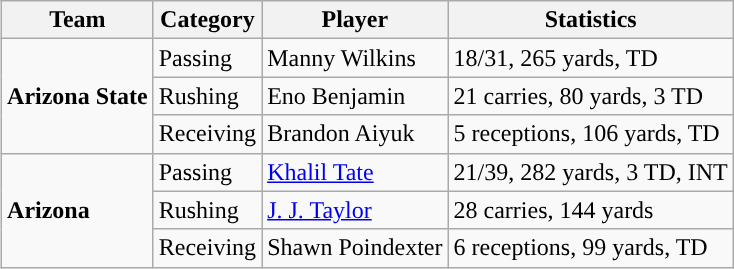<table class="wikitable" style="float: right;">
<tr>
<th>Team</th>
<th>Category</th>
<th>Player</th>
<th>Statistics</th>
</tr>
<tr>
<td rowspan=3><strong>Arizona State</strong></td>
<td>Passing</td>
<td>Manny Wilkins</td>
<td>18/31, 265 yards, TD</td>
</tr>
<tr>
<td>Rushing</td>
<td>Eno Benjamin</td>
<td>21 carries, 80 yards, 3 TD</td>
</tr>
<tr>
<td>Receiving</td>
<td>Brandon Aiyuk</td>
<td>5 receptions, 106 yards, TD</td>
</tr>
<tr>
<td rowspan=3><strong>Arizona</strong></td>
<td>Passing</td>
<td><a href='#'>Khalil Tate</a></td>
<td>21/39, 282 yards, 3 TD, INT</td>
</tr>
<tr>
<td>Rushing</td>
<td><a href='#'>J. J. Taylor</a></td>
<td>28 carries, 144 yards</td>
</tr>
<tr>
<td>Receiving</td>
<td>Shawn Poindexter</td>
<td>6 receptions, 99 yards, TD</td>
</tr>
</table>
